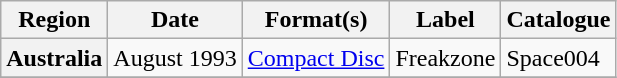<table class="wikitable plainrowheaders">
<tr>
<th scope="col">Region</th>
<th scope="col">Date</th>
<th scope="col">Format(s)</th>
<th scope="col">Label</th>
<th scope="col">Catalogue</th>
</tr>
<tr>
<th scope="row">Australia</th>
<td>August 1993</td>
<td><a href='#'>Compact Disc</a></td>
<td>Freakzone</td>
<td>Space004</td>
</tr>
<tr>
</tr>
</table>
